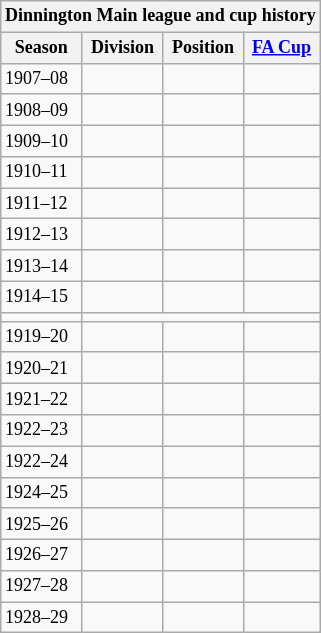<table class="wikitable collapsible collapsed" style=font-size:75%>
<tr>
<th colspan="4"><strong>Dinnington Main league and cup history</strong></th>
</tr>
<tr>
<th>Season</th>
<th>Division</th>
<th>Position</th>
<th><a href='#'>FA Cup</a></th>
</tr>
<tr>
<td>1907–08</td>
<td></td>
<td></td>
<td></td>
</tr>
<tr>
<td>1908–09</td>
<td></td>
<td></td>
<td></td>
</tr>
<tr>
<td>1909–10</td>
<td></td>
<td></td>
<td></td>
</tr>
<tr>
<td>1910–11</td>
<td></td>
<td></td>
<td></td>
</tr>
<tr>
<td>1911–12</td>
<td></td>
<td></td>
<td></td>
</tr>
<tr>
<td>1912–13</td>
<td></td>
<td></td>
<td></td>
</tr>
<tr>
<td>1913–14</td>
<td></td>
<td></td>
<td></td>
</tr>
<tr>
<td>1914–15</td>
<td></td>
<td></td>
<td></td>
</tr>
<tr>
<td></td>
</tr>
<tr>
<td>1919–20</td>
<td></td>
<td></td>
<td></td>
</tr>
<tr>
<td>1920–21</td>
<td></td>
<td></td>
<td></td>
</tr>
<tr>
<td>1921–22</td>
<td></td>
<td></td>
<td></td>
</tr>
<tr>
<td>1922–23</td>
<td></td>
<td></td>
<td></td>
</tr>
<tr>
<td>1922–24</td>
<td></td>
<td></td>
<td></td>
</tr>
<tr>
<td>1924–25</td>
<td></td>
<td></td>
<td></td>
</tr>
<tr>
<td>1925–26</td>
<td></td>
<td></td>
<td></td>
</tr>
<tr>
<td>1926–27</td>
<td></td>
<td></td>
<td></td>
</tr>
<tr>
<td>1927–28</td>
<td></td>
<td></td>
<td></td>
</tr>
<tr>
<td>1928–29</td>
<td></td>
<td></td>
<td></td>
</tr>
</table>
